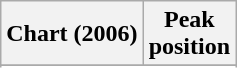<table class="wikitable sortable plainrowheaders" style="text-align:center">
<tr>
<th scope="col">Chart (2006)</th>
<th scope="col">Peak<br> position</th>
</tr>
<tr>
</tr>
<tr>
</tr>
<tr>
</tr>
<tr>
</tr>
</table>
